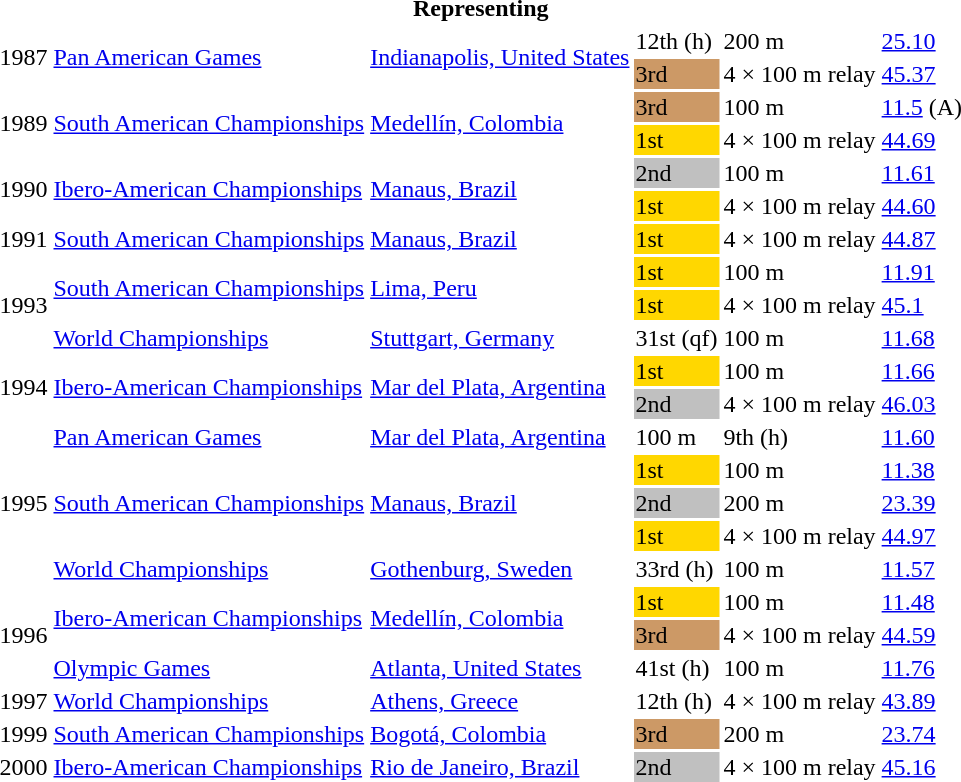<table>
<tr>
<th colspan="6">Representing </th>
</tr>
<tr>
<td rowspan=2>1987</td>
<td rowspan=2><a href='#'>Pan American Games</a></td>
<td rowspan=2><a href='#'>Indianapolis, United States</a></td>
<td>12th (h)</td>
<td>200 m</td>
<td><a href='#'>25.10</a></td>
</tr>
<tr>
<td bgcolor=cc9966>3rd</td>
<td>4 × 100 m relay</td>
<td><a href='#'>45.37</a></td>
</tr>
<tr>
<td rowspan=2>1989</td>
<td rowspan=2><a href='#'>South American Championships</a></td>
<td rowspan=2><a href='#'>Medellín, Colombia</a></td>
<td bgcolor=cc9966>3rd</td>
<td>100 m</td>
<td><a href='#'>11.5</a> (A)</td>
</tr>
<tr>
<td bgcolor=gold>1st</td>
<td>4 × 100 m relay</td>
<td><a href='#'>44.69</a></td>
</tr>
<tr>
<td rowspan=2>1990</td>
<td rowspan=2><a href='#'>Ibero-American Championships</a></td>
<td rowspan=2><a href='#'>Manaus, Brazil</a></td>
<td bgcolor=silver>2nd</td>
<td>100 m</td>
<td><a href='#'>11.61</a></td>
</tr>
<tr>
<td bgcolor=gold>1st</td>
<td>4 × 100 m relay</td>
<td><a href='#'>44.60</a></td>
</tr>
<tr>
<td>1991</td>
<td><a href='#'>South American Championships</a></td>
<td><a href='#'>Manaus, Brazil</a></td>
<td bgcolor=gold>1st</td>
<td>4 × 100 m relay</td>
<td><a href='#'>44.87</a></td>
</tr>
<tr>
<td rowspan=3>1993</td>
<td rowspan=2><a href='#'>South American Championships</a></td>
<td rowspan=2><a href='#'>Lima, Peru</a></td>
<td bgcolor=gold>1st</td>
<td>100 m</td>
<td><a href='#'>11.91</a></td>
</tr>
<tr>
<td bgcolor=gold>1st</td>
<td>4 × 100 m relay</td>
<td><a href='#'>45.1</a></td>
</tr>
<tr>
<td><a href='#'>World Championships</a></td>
<td><a href='#'>Stuttgart, Germany</a></td>
<td>31st (qf)</td>
<td>100 m</td>
<td><a href='#'>11.68</a></td>
</tr>
<tr>
<td rowspan=2>1994</td>
<td rowspan=2><a href='#'>Ibero-American Championships</a></td>
<td rowspan=2><a href='#'>Mar del Plata, Argentina</a></td>
<td bgcolor=gold>1st</td>
<td>100 m</td>
<td><a href='#'>11.66</a></td>
</tr>
<tr>
<td bgcolor=silver>2nd</td>
<td>4 × 100 m relay</td>
<td><a href='#'>46.03</a></td>
</tr>
<tr>
<td rowspan=5>1995</td>
<td><a href='#'>Pan American Games</a></td>
<td><a href='#'>Mar del Plata, Argentina</a></td>
<td>100 m</td>
<td>9th (h)</td>
<td><a href='#'>11.60</a></td>
</tr>
<tr>
<td rowspan=3><a href='#'>South American Championships</a></td>
<td rowspan=3><a href='#'>Manaus, Brazil</a></td>
<td bgcolor=gold>1st</td>
<td>100 m</td>
<td><a href='#'>11.38</a></td>
</tr>
<tr>
<td bgcolor=silver>2nd</td>
<td>200 m</td>
<td><a href='#'>23.39</a></td>
</tr>
<tr>
<td bgcolor=gold>1st</td>
<td>4 × 100 m relay</td>
<td><a href='#'>44.97</a></td>
</tr>
<tr>
<td><a href='#'>World Championships</a></td>
<td><a href='#'>Gothenburg, Sweden</a></td>
<td>33rd (h)</td>
<td>100 m</td>
<td><a href='#'>11.57</a></td>
</tr>
<tr>
<td rowspan=3>1996</td>
<td rowspan=2><a href='#'>Ibero-American Championships</a></td>
<td rowspan=2><a href='#'>Medellín, Colombia</a></td>
<td bgcolor=gold>1st</td>
<td>100 m</td>
<td><a href='#'>11.48</a></td>
</tr>
<tr>
<td bgcolor=cc9966>3rd</td>
<td>4 × 100 m relay</td>
<td><a href='#'>44.59</a></td>
</tr>
<tr>
<td><a href='#'>Olympic Games</a></td>
<td><a href='#'>Atlanta, United States</a></td>
<td>41st (h)</td>
<td>100 m</td>
<td><a href='#'>11.76</a></td>
</tr>
<tr>
<td>1997</td>
<td><a href='#'>World Championships</a></td>
<td><a href='#'>Athens, Greece</a></td>
<td>12th (h)</td>
<td>4 × 100 m relay</td>
<td><a href='#'>43.89</a></td>
</tr>
<tr>
<td>1999</td>
<td><a href='#'>South American Championships</a></td>
<td><a href='#'>Bogotá, Colombia</a></td>
<td bgcolor=cc9966>3rd</td>
<td>200 m</td>
<td><a href='#'>23.74</a></td>
</tr>
<tr>
<td>2000</td>
<td><a href='#'>Ibero-American Championships</a></td>
<td><a href='#'>Rio de Janeiro, Brazil</a></td>
<td bgcolor=silver>2nd</td>
<td>4 × 100 m relay</td>
<td><a href='#'>45.16</a></td>
</tr>
</table>
